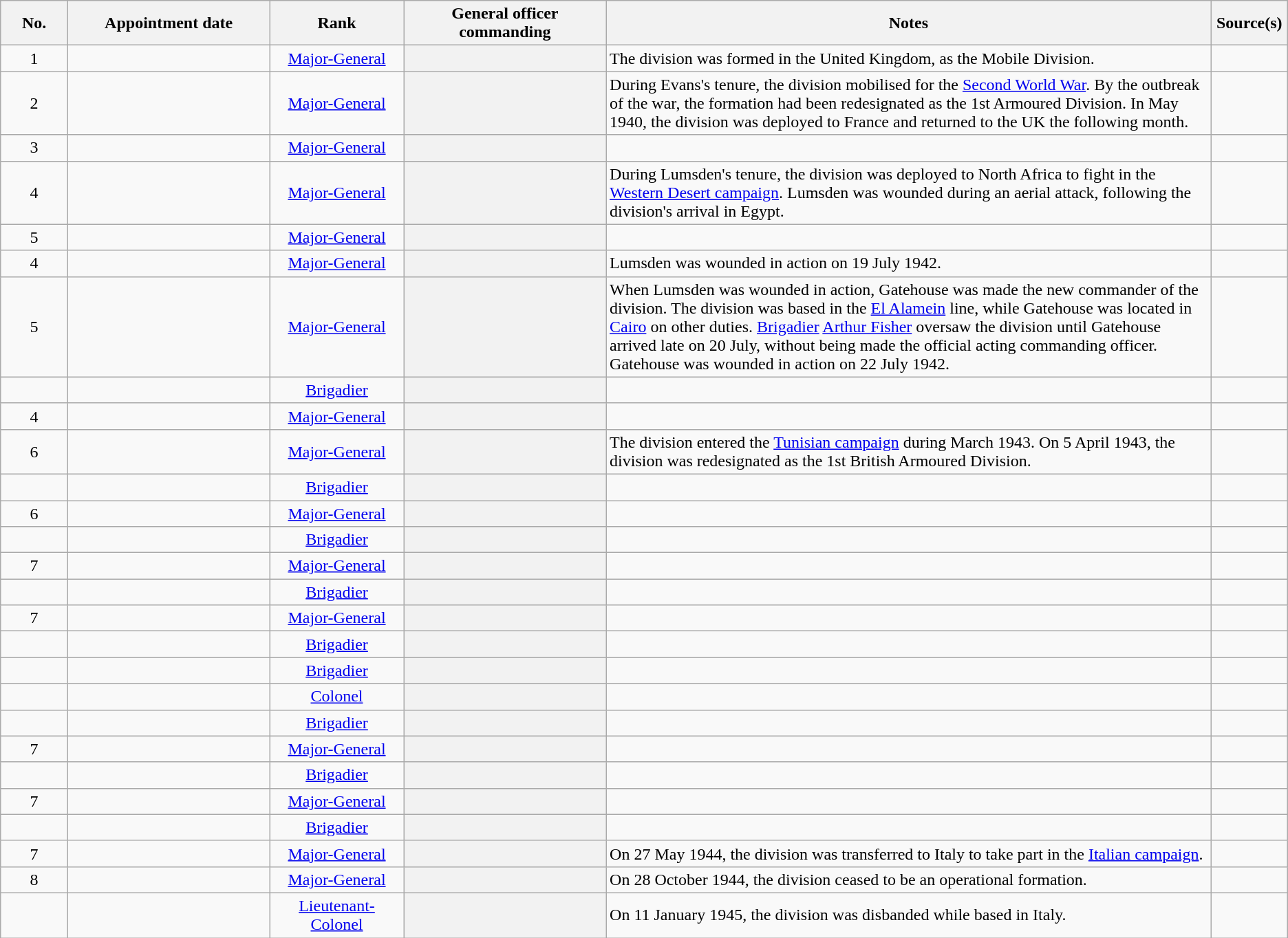<table class="wikitable sortable plainrowheaders" style="text-align: left; border-spacing: 2px; border: 1px solid darkgray;">
<tr>
<th data-sort-type=text width="5%" scope="col">No.</th>
<th width="15%" scope="col">Appointment date</th>
<th width=10% scope="col">Rank</th>
<th width=15% scope="col">General officer commanding</th>
<th class=unsortable width=45% scope="col">Notes</th>
<th class=unsortable width=5% scope="col">Source(s)</th>
</tr>
<tr>
<td style="text-align:center;">1</td>
<td align="center"></td>
<td align="center"><a href='#'>Major-General</a></td>
<th scope=row;align="center"></th>
<td>The division was formed in the United Kingdom, as the Mobile Division.</td>
<td align="center"></td>
</tr>
<tr>
<td style="text-align:center;">2</td>
<td align="center"></td>
<td align="center"><a href='#'>Major-General</a></td>
<th scope=row;align="center"></th>
<td>During Evans's tenure, the division mobilised for the <a href='#'>Second World War</a>. By the outbreak of the war, the formation had been redesignated as the 1st Armoured Division. In May 1940, the division was deployed to France and returned to the UK the following month.</td>
<td align="center"></td>
</tr>
<tr>
<td style="text-align:center;">3</td>
<td align="center"></td>
<td align="center"><a href='#'>Major-General</a></td>
<th scope=row;align="center"></th>
<td></td>
<td align="center"></td>
</tr>
<tr>
<td style="text-align:center;">4</td>
<td align="center"></td>
<td align="center"><a href='#'>Major-General</a></td>
<th scope=row;align="center"></th>
<td>During Lumsden's tenure, the division was deployed to North Africa to fight in the <a href='#'>Western Desert campaign</a>. Lumsden was wounded during an aerial attack, following the division's arrival in Egypt.</td>
<td align="center"></td>
</tr>
<tr>
<td style="text-align:center;">5</td>
<td align="center"></td>
<td align="center"><a href='#'>Major-General</a></td>
<th scope=row;align="center"></th>
<td></td>
<td align="center"></td>
</tr>
<tr>
<td style="text-align:center;">4</td>
<td align="center"></td>
<td align="center"><a href='#'>Major-General</a></td>
<th scope=row;align="center"></th>
<td>Lumsden was wounded in action on 19 July 1942.</td>
<td align="center"></td>
</tr>
<tr>
<td style="text-align:center;">5</td>
<td align="center"></td>
<td align="center"><a href='#'>Major-General</a></td>
<th scope=row;align="center"></th>
<td>When Lumsden was wounded in action, Gatehouse was made the new commander of the division. The division was based in the <a href='#'>El Alamein</a> line, while Gatehouse was located in <a href='#'>Cairo</a> on other duties. <a href='#'>Brigadier</a> <a href='#'>Arthur Fisher</a> oversaw the division until Gatehouse arrived late on 20 July, without being made the official acting commanding officer. Gatehouse was wounded in action on 22 July 1942.</td>
<td align="center"></td>
</tr>
<tr>
<td style="text-align:center;"></td>
<td align="center"></td>
<td align="center"><a href='#'>Brigadier</a></td>
<th scope=row;align="center"></th>
<td></td>
<td align="center"></td>
</tr>
<tr>
<td style="text-align:center;">4</td>
<td align="center"></td>
<td align="center"><a href='#'>Major-General</a></td>
<th scope=row;align="center"></th>
<td></td>
<td align="center"></td>
</tr>
<tr>
<td style="text-align:center;">6</td>
<td align="center"></td>
<td align="center"><a href='#'>Major-General</a></td>
<th scope=row;align="center"></th>
<td>The division entered the <a href='#'>Tunisian campaign</a> during March 1943. On 5 April 1943, the division was redesignated as the 1st British Armoured Division.</td>
<td align="center"></td>
</tr>
<tr>
<td style="text-align:center;"></td>
<td align="center"></td>
<td align="center"><a href='#'>Brigadier</a></td>
<th scope=row;align="center"></th>
<td></td>
<td align="center"></td>
</tr>
<tr>
<td style="text-align:center;">6</td>
<td align="center"></td>
<td align="center"><a href='#'>Major-General</a></td>
<th scope=row;align="center"></th>
<td></td>
<td align="center"></td>
</tr>
<tr>
<td style="text-align:center;"></td>
<td align="center"></td>
<td align="center"><a href='#'>Brigadier</a></td>
<th scope=row;align="center"></th>
<td></td>
<td align="center"></td>
</tr>
<tr>
<td style="text-align:center;">7</td>
<td align="center"></td>
<td align="center"><a href='#'>Major-General</a></td>
<th scope=row;align="center"></th>
<td></td>
<td align="center"></td>
</tr>
<tr>
<td style="text-align:center;"></td>
<td align="center"></td>
<td align="center"><a href='#'>Brigadier</a></td>
<th scope=row;align="center"></th>
<td></td>
<td align="center"></td>
</tr>
<tr>
<td style="text-align:center;">7</td>
<td align="center"></td>
<td align="center"><a href='#'>Major-General</a></td>
<th scope=row;align="center"></th>
<td></td>
<td align="center"></td>
</tr>
<tr>
<td style="text-align:center;"></td>
<td align="center"></td>
<td align="center"><a href='#'>Brigadier</a></td>
<th scope=row;align="center"></th>
<td></td>
<td align="center"></td>
</tr>
<tr>
<td style="text-align:center;"></td>
<td align="center"></td>
<td align="center"><a href='#'>Brigadier</a></td>
<th scope=row;align="center"></th>
<td></td>
<td align="center"></td>
</tr>
<tr>
<td style="text-align:center;"></td>
<td align="center"></td>
<td align="center"><a href='#'>Colonel</a></td>
<th scope=row;align="center"></th>
<td></td>
<td align="center"></td>
</tr>
<tr>
<td style="text-align:center;"></td>
<td align="center"></td>
<td align="center"><a href='#'>Brigadier</a></td>
<th scope=row;align="center"></th>
<td></td>
<td align="center"></td>
</tr>
<tr>
<td style="text-align:center;">7</td>
<td align="center"></td>
<td align="center"><a href='#'>Major-General</a></td>
<th scope=row;align="center"></th>
<td></td>
<td align="center"></td>
</tr>
<tr>
<td style="text-align:center;"></td>
<td align="center"></td>
<td align="center"><a href='#'>Brigadier</a></td>
<th scope=row;align="center"></th>
<td></td>
<td align="center"></td>
</tr>
<tr>
<td style="text-align:center;">7</td>
<td align="center"></td>
<td align="center"><a href='#'>Major-General</a></td>
<th scope=row;align="center"></th>
<td></td>
<td align="center"></td>
</tr>
<tr>
<td style="text-align:center;"></td>
<td align="center"></td>
<td align="center"><a href='#'>Brigadier</a></td>
<th scope=row;align="center"></th>
<td></td>
<td align="center"></td>
</tr>
<tr>
<td style="text-align:center;">7</td>
<td align="center"></td>
<td align="center"><a href='#'>Major-General</a></td>
<th scope=row;align="center"></th>
<td>On 27 May 1944, the division was transferred to Italy to take part in the <a href='#'>Italian campaign</a>.</td>
<td align="center"></td>
</tr>
<tr>
<td style="text-align:center;">8</td>
<td align="center"></td>
<td align="center"><a href='#'>Major-General</a></td>
<th scope=row;align="center"></th>
<td>On 28 October 1944, the division ceased to be an operational formation.</td>
<td align="center"></td>
</tr>
<tr>
<td style="text-align:center;"></td>
<td align="center"></td>
<td align="center"><a href='#'>Lieutenant-Colonel</a></td>
<th scope=row;align="center"></th>
<td>On 11 January 1945, the division was disbanded while based in Italy.</td>
<td align="center"></td>
</tr>
</table>
